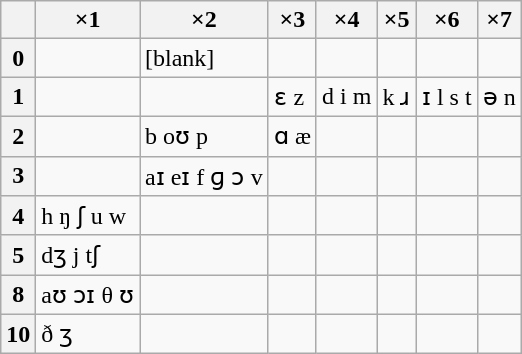<table class="wikitable floatright">
<tr>
<th></th>
<th>×1</th>
<th>×2</th>
<th>×3</th>
<th>×4</th>
<th>×5</th>
<th>×6</th>
<th>×7</th>
</tr>
<tr>
<th>0</th>
<td></td>
<td>[blank]</td>
<td></td>
<td></td>
<td></td>
<td></td>
<td></td>
</tr>
<tr>
<th>1</th>
<td></td>
<td></td>
<td>ɛ z</td>
<td>d i m</td>
<td>k ɹ</td>
<td>ɪ l s t</td>
<td>ə n</td>
</tr>
<tr>
<th>2</th>
<td></td>
<td>b oʊ p</td>
<td>ɑ æ</td>
<td></td>
<td></td>
<td></td>
<td></td>
</tr>
<tr>
<th>3</th>
<td></td>
<td>aɪ eɪ f ɡ ɔ v</td>
<td></td>
<td></td>
<td></td>
<td></td>
<td></td>
</tr>
<tr>
<th>4</th>
<td>h ŋ ʃ u w</td>
<td></td>
<td></td>
<td></td>
<td></td>
<td></td>
<td></td>
</tr>
<tr>
<th>5</th>
<td>dʒ j tʃ</td>
<td></td>
<td></td>
<td></td>
<td></td>
<td></td>
<td></td>
</tr>
<tr>
<th>8</th>
<td>aʊ ɔɪ θ ʊ</td>
<td></td>
<td></td>
<td></td>
<td></td>
<td></td>
<td></td>
</tr>
<tr>
<th>10</th>
<td>ð ʒ</td>
<td></td>
<td></td>
<td></td>
<td></td>
<td></td>
<td></td>
</tr>
</table>
